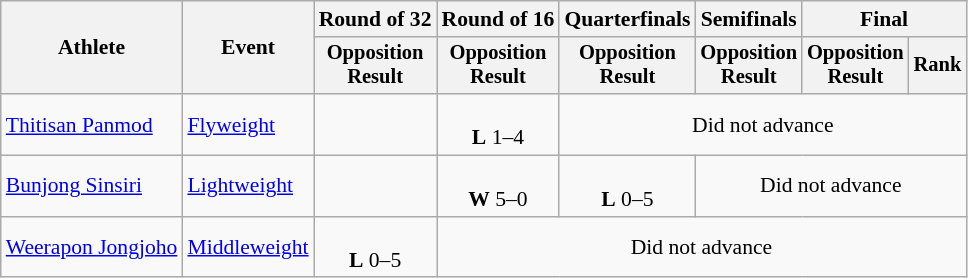<table class="wikitable" style="font-size:90%">
<tr>
<th rowspan="2">Athlete</th>
<th rowspan="2">Event</th>
<th>Round of 32</th>
<th>Round of 16</th>
<th>Quarterfinals</th>
<th>Semifinals</th>
<th colspan=2>Final</th>
</tr>
<tr style="font-size:95%">
<th>Opposition<br>Result</th>
<th>Opposition<br>Result</th>
<th>Opposition<br>Result</th>
<th>Opposition<br>Result</th>
<th>Opposition<br>Result</th>
<th>Rank</th>
</tr>
<tr align=center>
<td align=left><a href='#'>Thitisan Panmod</a></td>
<td align=left><a href='#'>Flyweight</a></td>
<td></td>
<td><br><strong>L</strong> 1–4</td>
<td colspan="5">Did not advance</td>
</tr>
<tr align=center>
<td align=left><a href='#'>Bunjong Sinsiri</a></td>
<td align=left><a href='#'>Lightweight</a></td>
<td></td>
<td><br><strong>W</strong> 5–0</td>
<td><br><strong>L</strong> 0–5</td>
<td colspan="3">Did not advance</td>
</tr>
<tr align=center>
<td align=left><a href='#'>Weerapon Jongjoho</a></td>
<td align=left><a href='#'>Middleweight</a></td>
<td><br><strong>L</strong> 0–5</td>
<td colspan="5">Did not advance</td>
</tr>
</table>
